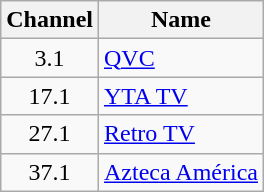<table class="wikitable sortable">
<tr>
<th>Channel</th>
<th>Name</th>
</tr>
<tr>
<td style="text-align:center;">3.1</td>
<td><a href='#'>QVC</a></td>
</tr>
<tr>
<td style="text-align:center;">17.1</td>
<td><a href='#'>YTA TV</a></td>
</tr>
<tr>
<td style="text-align:center;">27.1</td>
<td><a href='#'>Retro TV</a></td>
</tr>
<tr>
<td style="text-align:center;">37.1</td>
<td><a href='#'>Azteca América</a></td>
</tr>
</table>
